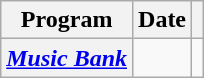<table class="wikitable plainrowheaders">
<tr>
<th scope="col">Program</th>
<th scope="col">Date</th>
<th scope="col" class="unsortable"></th>
</tr>
<tr>
<th scope="row"><em><a href='#'>Music Bank</a></em></th>
<td></td>
<td style="text-align:center"></td>
</tr>
</table>
